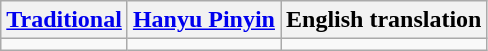<table class="wikitable" border="1">
<tr>
<th><a href='#'>Traditional</a></th>
<th><a href='#'>Hanyu Pinyin</a></th>
<th>English translation</th>
</tr>
<tr>
<td></td>
<td></td>
<td></td>
</tr>
</table>
